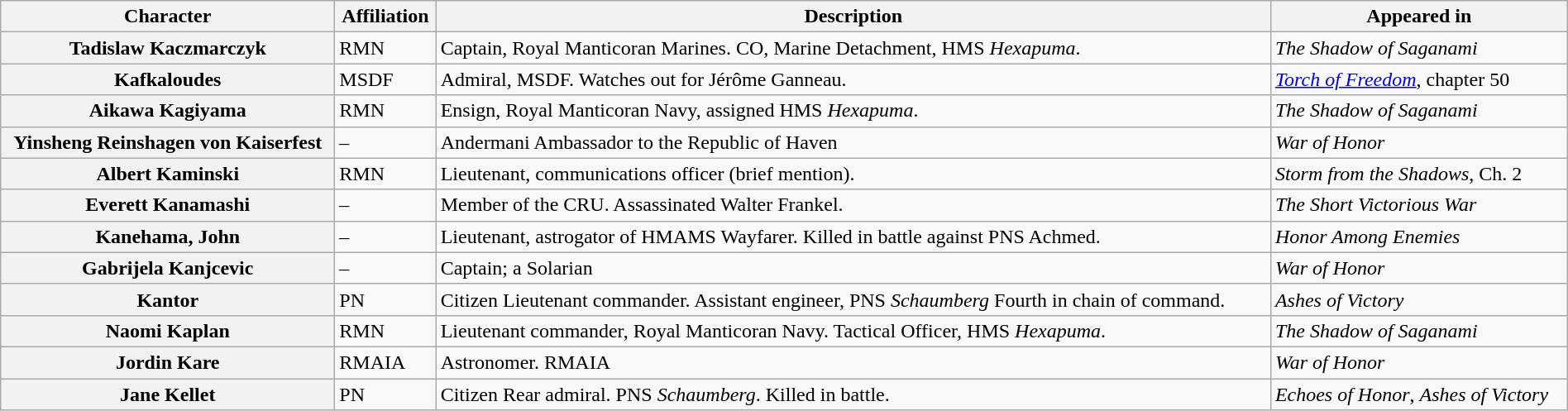<table class="wikitable" style="width: 100%">
<tr>
<th>Character</th>
<th>Affiliation</th>
<th>Description</th>
<th>Appeared in</th>
</tr>
<tr>
<th>Tadislaw Kaczmarczyk</th>
<td>RMN</td>
<td>Captain, Royal Manticoran Marines. CO, Marine Detachment, HMS <em>Hexapuma</em>.</td>
<td><em>The Shadow of Saganami</em></td>
</tr>
<tr>
<th>Kafkaloudes</th>
<td>MSDF</td>
<td>Admiral, MSDF.  Watches out for Jérôme Ganneau.</td>
<td><em><a href='#'>Torch of Freedom</a></em>, chapter 50</td>
</tr>
<tr>
<th>Aikawa Kagiyama</th>
<td>RMN</td>
<td>Ensign, Royal Manticoran Navy, assigned HMS <em>Hexapuma</em>.</td>
<td><em>The Shadow of Saganami</em></td>
</tr>
<tr>
<th>Yinsheng Reinshagen von Kaiserfest</th>
<td>–</td>
<td>Andermani Ambassador to the Republic of Haven</td>
<td><em>War of Honor</em></td>
</tr>
<tr>
<th>Albert Kaminski</th>
<td>RMN</td>
<td>Lieutenant, communications officer (brief mention).</td>
<td><em>Storm from the Shadows</em>, Ch. 2</td>
</tr>
<tr>
<th>Everett Kanamashi</th>
<td>–</td>
<td>Member of the CRU. Assassinated Walter Frankel.</td>
<td><em>The Short Victorious War</em></td>
</tr>
<tr>
<th>Kanehama, John</th>
<td>–</td>
<td>Lieutenant, astrogator of HMAMS Wayfarer. Killed in battle against PNS Achmed.</td>
<td><em>Honor Among Enemies</em></td>
</tr>
<tr>
<th>Gabrijela Kanjcevic</th>
<td>–</td>
<td>Captain; a Solarian</td>
<td><em>War of Honor</em></td>
</tr>
<tr>
<th>Kantor</th>
<td>PN</td>
<td>Citizen Lieutenant commander. Assistant engineer, PNS <em>Schaumberg</em> Fourth in chain of command.</td>
<td><em>Ashes of Victory</em></td>
</tr>
<tr>
<th>Naomi Kaplan</th>
<td>RMN</td>
<td>Lieutenant commander, Royal Manticoran Navy. Tactical Officer, HMS <em>Hexapuma</em>.</td>
<td><em>The Shadow of Saganami</em></td>
</tr>
<tr>
<th>Jordin Kare</th>
<td>RMAIA</td>
<td>Astronomer. RMAIA</td>
<td><em>War of Honor</em></td>
</tr>
<tr>
<th>Jane Kellet</th>
<td>PN</td>
<td>Citizen Rear admiral. PNS <em>Schaumberg</em>. Killed in battle.</td>
<td><em>Echoes of Honor</em>, <em>Ashes of Victory</em></td>
</tr>
</table>
